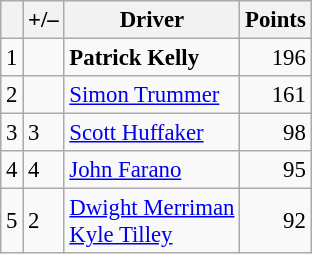<table class="wikitable" style="font-size: 95%;">
<tr>
<th scope="col"></th>
<th scope="col">+/–</th>
<th scope="col">Driver</th>
<th scope="col">Points</th>
</tr>
<tr>
<td align=center>1</td>
<td align="left"></td>
<td><strong> Patrick Kelly</strong></td>
<td align=right>196</td>
</tr>
<tr>
<td align=center>2</td>
<td align="left"></td>
<td> <a href='#'>Simon Trummer</a></td>
<td align=right>161</td>
</tr>
<tr>
<td align=center>3</td>
<td align="left"> 3</td>
<td> <a href='#'>Scott Huffaker</a></td>
<td align=right>98</td>
</tr>
<tr>
<td align=center>4</td>
<td align="left"> 4</td>
<td> <a href='#'>John Farano</a></td>
<td align=right>95</td>
</tr>
<tr>
<td align=center>5</td>
<td align="left"> 2</td>
<td> <a href='#'>Dwight Merriman</a><br> <a href='#'>Kyle Tilley</a></td>
<td align=right>92</td>
</tr>
</table>
